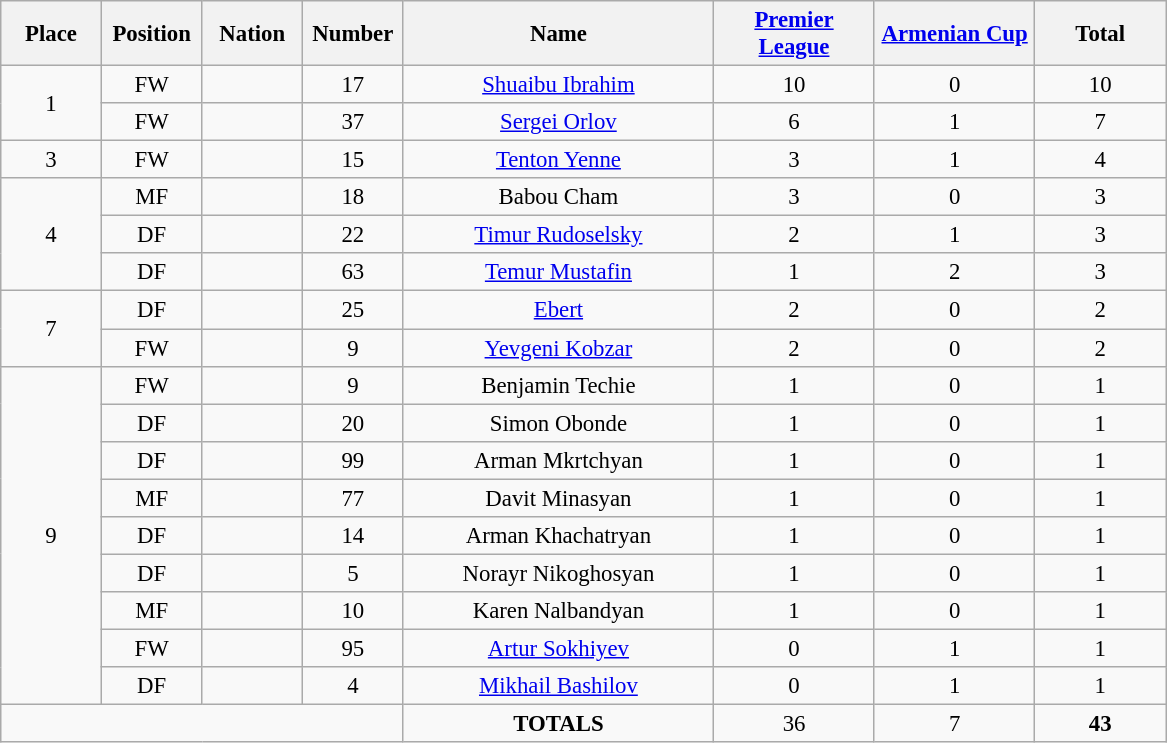<table class="wikitable" style="font-size: 95%; text-align: center;">
<tr>
<th width=60>Place</th>
<th width=60>Position</th>
<th width=60>Nation</th>
<th width=60>Number</th>
<th width=200>Name</th>
<th width=100><a href='#'>Premier League</a></th>
<th width=100><a href='#'>Armenian Cup</a></th>
<th width=80><strong>Total</strong></th>
</tr>
<tr>
<td rowspan="2">1</td>
<td>FW</td>
<td></td>
<td>17</td>
<td><a href='#'>Shuaibu Ibrahim</a></td>
<td>10</td>
<td>0</td>
<td>10</td>
</tr>
<tr>
<td>FW</td>
<td></td>
<td>37</td>
<td><a href='#'>Sergei Orlov</a></td>
<td>6</td>
<td>1</td>
<td>7</td>
</tr>
<tr>
<td>3</td>
<td>FW</td>
<td></td>
<td>15</td>
<td><a href='#'>Tenton Yenne</a></td>
<td>3</td>
<td>1</td>
<td>4</td>
</tr>
<tr>
<td rowspan="3">4</td>
<td>MF</td>
<td></td>
<td>18</td>
<td>Babou Cham</td>
<td>3</td>
<td>0</td>
<td>3</td>
</tr>
<tr>
<td>DF</td>
<td></td>
<td>22</td>
<td><a href='#'>Timur Rudoselsky</a></td>
<td>2</td>
<td>1</td>
<td>3</td>
</tr>
<tr>
<td>DF</td>
<td></td>
<td>63</td>
<td><a href='#'>Temur Mustafin</a></td>
<td>1</td>
<td>2</td>
<td>3</td>
</tr>
<tr>
<td rowspan="2">7</td>
<td>DF</td>
<td></td>
<td>25</td>
<td><a href='#'>Ebert</a></td>
<td>2</td>
<td>0</td>
<td>2</td>
</tr>
<tr>
<td>FW</td>
<td></td>
<td>9</td>
<td><a href='#'>Yevgeni Kobzar</a></td>
<td>2</td>
<td>0</td>
<td>2</td>
</tr>
<tr>
<td rowspan="9">9</td>
<td>FW</td>
<td></td>
<td>9</td>
<td>Benjamin Techie</td>
<td>1</td>
<td>0</td>
<td>1</td>
</tr>
<tr>
<td>DF</td>
<td></td>
<td>20</td>
<td>Simon Obonde</td>
<td>1</td>
<td>0</td>
<td>1</td>
</tr>
<tr>
<td>DF</td>
<td></td>
<td>99</td>
<td>Arman Mkrtchyan</td>
<td>1</td>
<td>0</td>
<td>1</td>
</tr>
<tr>
<td>MF</td>
<td></td>
<td>77</td>
<td>Davit Minasyan</td>
<td>1</td>
<td>0</td>
<td>1</td>
</tr>
<tr>
<td>DF</td>
<td></td>
<td>14</td>
<td>Arman Khachatryan</td>
<td>1</td>
<td>0</td>
<td>1</td>
</tr>
<tr>
<td>DF</td>
<td></td>
<td>5</td>
<td>Norayr Nikoghosyan</td>
<td>1</td>
<td>0</td>
<td>1</td>
</tr>
<tr>
<td>MF</td>
<td></td>
<td>10</td>
<td>Karen Nalbandyan</td>
<td>1</td>
<td>0</td>
<td>1</td>
</tr>
<tr>
<td>FW</td>
<td></td>
<td>95</td>
<td><a href='#'>Artur Sokhiyev</a></td>
<td>0</td>
<td>1</td>
<td>1</td>
</tr>
<tr>
<td>DF</td>
<td></td>
<td>4</td>
<td><a href='#'>Mikhail Bashilov</a></td>
<td>0</td>
<td>1</td>
<td>1</td>
</tr>
<tr>
<td colspan="4"></td>
<td><strong>TOTALS</strong></td>
<td>36</td>
<td>7</td>
<td><strong>43</strong></td>
</tr>
</table>
